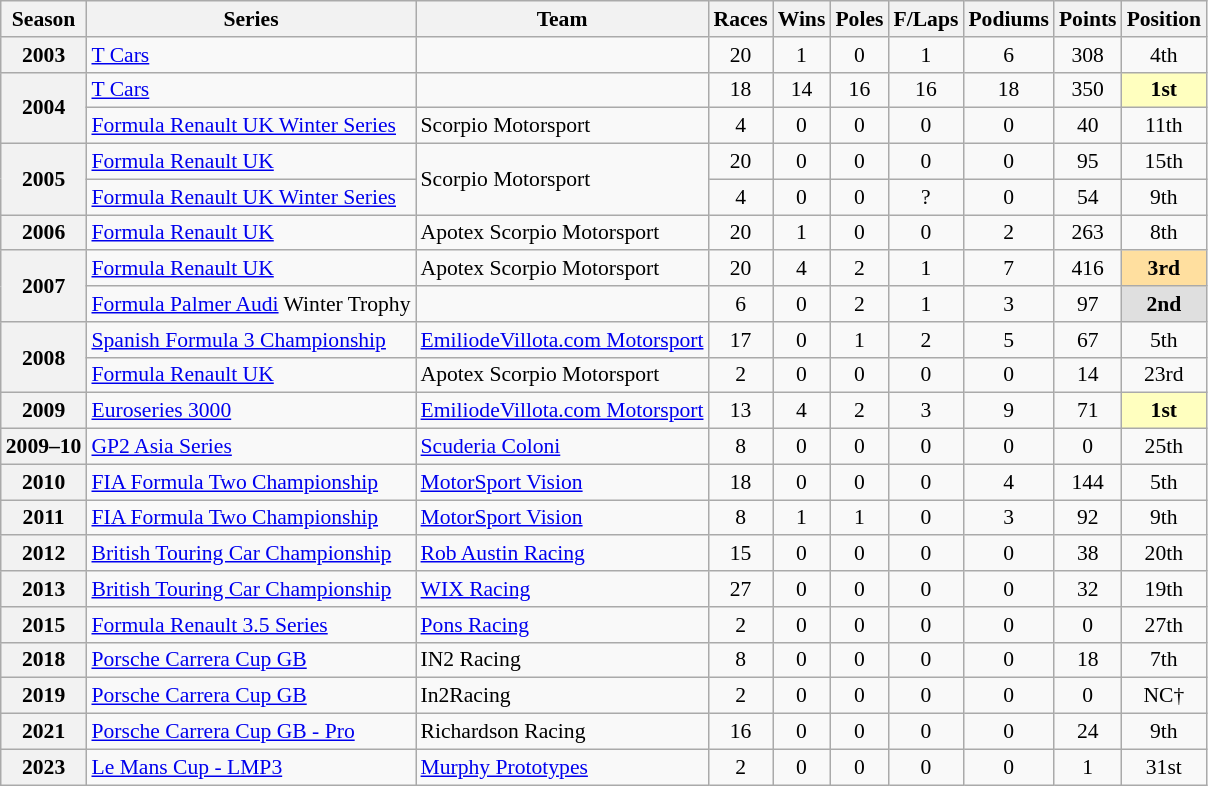<table class="wikitable" style="font-size: 90%; text-align:center">
<tr>
<th>Season</th>
<th>Series</th>
<th>Team</th>
<th>Races</th>
<th>Wins</th>
<th>Poles</th>
<th>F/Laps</th>
<th>Podiums</th>
<th>Points</th>
<th>Position</th>
</tr>
<tr>
<th>2003</th>
<td align=left><a href='#'>T Cars</a></td>
<td align=left></td>
<td>20</td>
<td>1</td>
<td>0</td>
<td>1</td>
<td>6</td>
<td>308</td>
<td>4th</td>
</tr>
<tr>
<th rowspan=2>2004</th>
<td align=left><a href='#'>T Cars</a></td>
<td align=left></td>
<td>18</td>
<td>14</td>
<td>16</td>
<td>16</td>
<td>18</td>
<td>350</td>
<td style="background:#FFFFBF;"><strong>1st</strong></td>
</tr>
<tr>
<td align=left><a href='#'>Formula Renault UK Winter Series</a></td>
<td align=left>Scorpio Motorsport</td>
<td>4</td>
<td>0</td>
<td>0</td>
<td>0</td>
<td>0</td>
<td>40</td>
<td>11th</td>
</tr>
<tr>
<th rowspan=2>2005</th>
<td align=left><a href='#'>Formula Renault UK</a></td>
<td rowspan=2 align=left>Scorpio Motorsport</td>
<td>20</td>
<td>0</td>
<td>0</td>
<td>0</td>
<td>0</td>
<td>95</td>
<td>15th</td>
</tr>
<tr>
<td align=left><a href='#'>Formula Renault UK Winter Series</a></td>
<td>4</td>
<td>0</td>
<td>0</td>
<td>?</td>
<td>0</td>
<td>54</td>
<td>9th</td>
</tr>
<tr>
<th>2006</th>
<td align=left><a href='#'>Formula Renault UK</a></td>
<td align=left>Apotex Scorpio Motorsport</td>
<td>20</td>
<td>1</td>
<td>0</td>
<td>0</td>
<td>2</td>
<td>263</td>
<td>8th</td>
</tr>
<tr>
<th rowspan=2>2007</th>
<td align=left><a href='#'>Formula Renault UK</a></td>
<td align=left>Apotex Scorpio Motorsport</td>
<td>20</td>
<td>4</td>
<td>2</td>
<td>1</td>
<td>7</td>
<td>416</td>
<td style="background:#FFDF9F;"><strong>3rd</strong></td>
</tr>
<tr>
<td align=left><a href='#'>Formula Palmer Audi</a> Winter Trophy</td>
<td align=left></td>
<td>6</td>
<td>0</td>
<td>2</td>
<td>1</td>
<td>3</td>
<td>97</td>
<td style="background:#DFDFDF;"><strong>2nd</strong></td>
</tr>
<tr>
<th rowspan=2>2008</th>
<td align=left><a href='#'>Spanish Formula 3 Championship</a></td>
<td align=left><a href='#'>EmiliodeVillota.com Motorsport</a></td>
<td>17</td>
<td>0</td>
<td>1</td>
<td>2</td>
<td>5</td>
<td>67</td>
<td>5th</td>
</tr>
<tr>
<td align=left><a href='#'>Formula Renault UK</a></td>
<td align=left>Apotex Scorpio Motorsport</td>
<td>2</td>
<td>0</td>
<td>0</td>
<td>0</td>
<td>0</td>
<td>14</td>
<td>23rd</td>
</tr>
<tr>
<th>2009</th>
<td align=left><a href='#'>Euroseries 3000</a></td>
<td align=left><a href='#'>EmiliodeVillota.com Motorsport</a></td>
<td>13</td>
<td>4</td>
<td>2</td>
<td>3</td>
<td>9</td>
<td>71</td>
<td style="background:#FFFFBF;"><strong>1st</strong></td>
</tr>
<tr>
<th>2009–10</th>
<td align=left><a href='#'>GP2 Asia Series</a></td>
<td align=left><a href='#'>Scuderia Coloni</a></td>
<td>8</td>
<td>0</td>
<td>0</td>
<td>0</td>
<td>0</td>
<td>0</td>
<td>25th</td>
</tr>
<tr>
<th>2010</th>
<td align=left><a href='#'>FIA Formula Two Championship</a></td>
<td align=left><a href='#'>MotorSport Vision</a></td>
<td>18</td>
<td>0</td>
<td>0</td>
<td>0</td>
<td>4</td>
<td>144</td>
<td>5th</td>
</tr>
<tr>
<th>2011</th>
<td align=left><a href='#'>FIA Formula Two Championship</a></td>
<td align=left><a href='#'>MotorSport Vision</a></td>
<td>8</td>
<td>1</td>
<td>1</td>
<td>0</td>
<td>3</td>
<td>92</td>
<td>9th</td>
</tr>
<tr>
<th>2012</th>
<td align=left><a href='#'>British Touring Car Championship</a></td>
<td align=left><a href='#'>Rob Austin Racing</a></td>
<td>15</td>
<td>0</td>
<td>0</td>
<td>0</td>
<td>0</td>
<td>38</td>
<td>20th</td>
</tr>
<tr>
<th>2013</th>
<td align=left><a href='#'>British Touring Car Championship</a></td>
<td align=left><a href='#'>WIX Racing</a></td>
<td>27</td>
<td>0</td>
<td>0</td>
<td>0</td>
<td>0</td>
<td>32</td>
<td>19th</td>
</tr>
<tr>
<th>2015</th>
<td align=left><a href='#'>Formula Renault 3.5 Series</a></td>
<td align=left><a href='#'>Pons Racing</a></td>
<td>2</td>
<td>0</td>
<td>0</td>
<td>0</td>
<td>0</td>
<td>0</td>
<td>27th</td>
</tr>
<tr>
<th>2018</th>
<td align=left><a href='#'>Porsche Carrera Cup GB</a></td>
<td align=left>IN2 Racing</td>
<td>8</td>
<td>0</td>
<td>0</td>
<td>0</td>
<td>0</td>
<td>18</td>
<td>7th</td>
</tr>
<tr>
<th>2019</th>
<td align=left><a href='#'>Porsche Carrera Cup GB</a></td>
<td align=left>In2Racing</td>
<td>2</td>
<td>0</td>
<td>0</td>
<td>0</td>
<td>0</td>
<td>0</td>
<td>NC†</td>
</tr>
<tr>
<th>2021</th>
<td align=left><a href='#'>Porsche Carrera Cup GB - Pro</a></td>
<td align=left>Richardson Racing</td>
<td>16</td>
<td>0</td>
<td>0</td>
<td>0</td>
<td>0</td>
<td>24</td>
<td>9th</td>
</tr>
<tr>
<th>2023</th>
<td align=left><a href='#'>Le Mans Cup - LMP3</a></td>
<td align=left><a href='#'>Murphy Prototypes</a></td>
<td>2</td>
<td>0</td>
<td>0</td>
<td>0</td>
<td>0</td>
<td>1</td>
<td>31st</td>
</tr>
</table>
